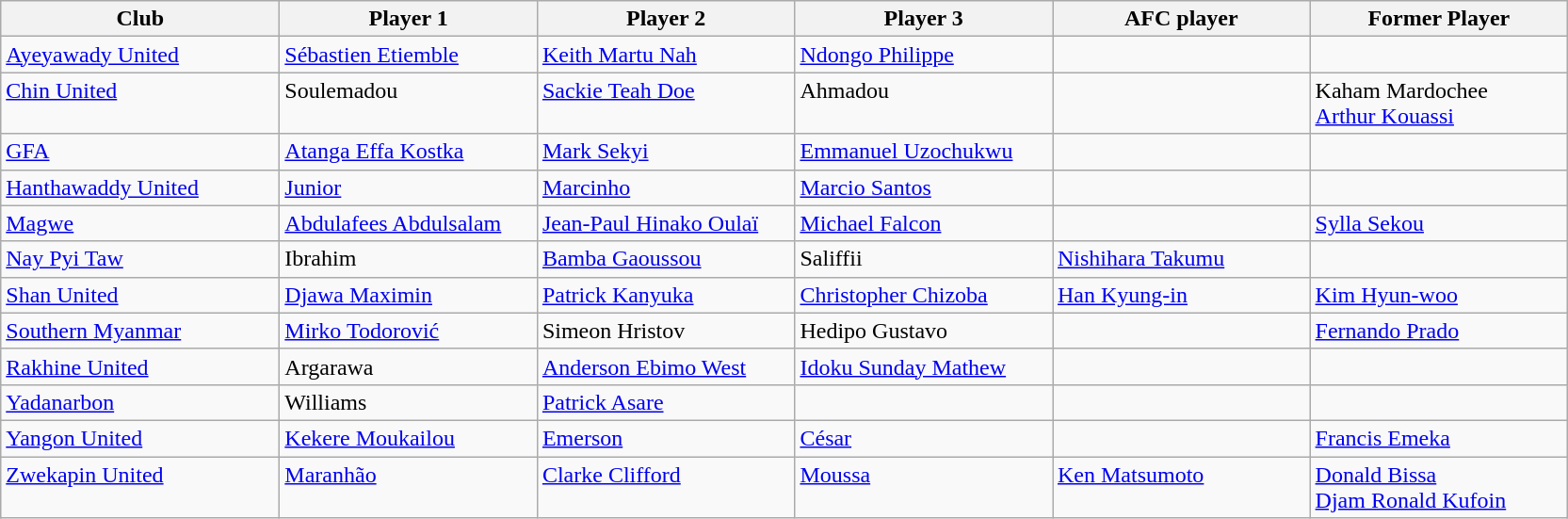<table class="wikitable sortable">
<tr>
<th style="width:190px;">Club</th>
<th style="width:175px;">Player 1</th>
<th style="width:175px;">Player 2</th>
<th style="width:175px;">Player 3</th>
<th style="width:175px;">AFC player</th>
<th style="width:175px;">Former Player</th>
</tr>
<tr style="vertical-align:top;">
<td><a href='#'>Ayeyawady United</a></td>
<td> <a href='#'>Sébastien Etiemble</a></td>
<td> <a href='#'>Keith Martu Nah</a></td>
<td> <a href='#'>Ndongo Philippe</a></td>
<td></td>
<td></td>
</tr>
<tr style="vertical-align:top;">
<td><a href='#'>Chin United</a></td>
<td> Soulemadou</td>
<td> <a href='#'>Sackie Teah Doe</a></td>
<td> Ahmadou</td>
<td></td>
<td> Kaham Mardochee<br> <a href='#'>Arthur Kouassi</a></td>
</tr>
<tr style="vertical-align:top;">
<td><a href='#'>GFA</a></td>
<td> <a href='#'>Atanga Effa Kostka</a></td>
<td> <a href='#'>Mark Sekyi</a></td>
<td> <a href='#'>Emmanuel Uzochukwu</a></td>
<td></td>
<td></td>
</tr>
<tr style="vertical-align:top;">
<td><a href='#'>Hanthawaddy United</a></td>
<td> <a href='#'>Junior</a></td>
<td> <a href='#'>Marcinho</a></td>
<td> <a href='#'>Marcio Santos</a></td>
<td></td>
<td></td>
</tr>
<tr style="vertical-align:top;">
<td><a href='#'>Magwe</a></td>
<td> <a href='#'>Abdulafees Abdulsalam</a></td>
<td> <a href='#'>Jean-Paul Hinako Oulaï</a></td>
<td> <a href='#'>Michael Falcon</a></td>
<td></td>
<td> <a href='#'>Sylla Sekou</a></td>
</tr>
<tr style="vertical-align:top;">
<td><a href='#'>Nay Pyi Taw</a></td>
<td> Ibrahim</td>
<td> <a href='#'>Bamba Gaoussou</a></td>
<td> Saliffii</td>
<td> <a href='#'>Nishihara Takumu</a></td>
<td></td>
</tr>
<tr style="vertical-align:top;">
<td><a href='#'>Shan United</a></td>
<td> <a href='#'>Djawa Maximin</a></td>
<td> <a href='#'>Patrick Kanyuka</a></td>
<td> <a href='#'>Christopher Chizoba</a></td>
<td> <a href='#'>Han Kyung-in</a></td>
<td> <a href='#'>Kim Hyun-woo</a></td>
</tr>
<tr style="vertical-align:top;">
<td><a href='#'>Southern Myanmar</a></td>
<td> <a href='#'>Mirko Todorović</a></td>
<td> Simeon Hristov</td>
<td> Hedipo Gustavo</td>
<td></td>
<td> <a href='#'>Fernando Prado</a></td>
</tr>
<tr style="vertical-align:top;">
<td><a href='#'>Rakhine United</a></td>
<td> Argarawa</td>
<td> <a href='#'>Anderson Ebimo West</a></td>
<td> <a href='#'>Idoku Sunday Mathew</a></td>
<td></td>
<td></td>
</tr>
<tr style="vertical-align:top;">
<td><a href='#'>Yadanarbon</a></td>
<td> Williams</td>
<td> <a href='#'>Patrick Asare</a></td>
<td></td>
<td></td>
<td></td>
</tr>
<tr style="vertical-align:top;">
<td><a href='#'>Yangon United</a></td>
<td> <a href='#'>Kekere Moukailou</a></td>
<td> <a href='#'>Emerson</a></td>
<td> <a href='#'>César</a></td>
<td></td>
<td> <a href='#'>Francis Emeka</a></td>
</tr>
<tr style="vertical-align:top;">
<td><a href='#'>Zwekapin United</a></td>
<td> <a href='#'>Maranhão</a></td>
<td> <a href='#'>Clarke Clifford</a></td>
<td> <a href='#'>Moussa</a></td>
<td><a href='#'>Ken Matsumoto</a></td>
<td> <a href='#'>Donald Bissa</a><br> <a href='#'>Djam Ronald Kufoin</a></td>
</tr>
</table>
